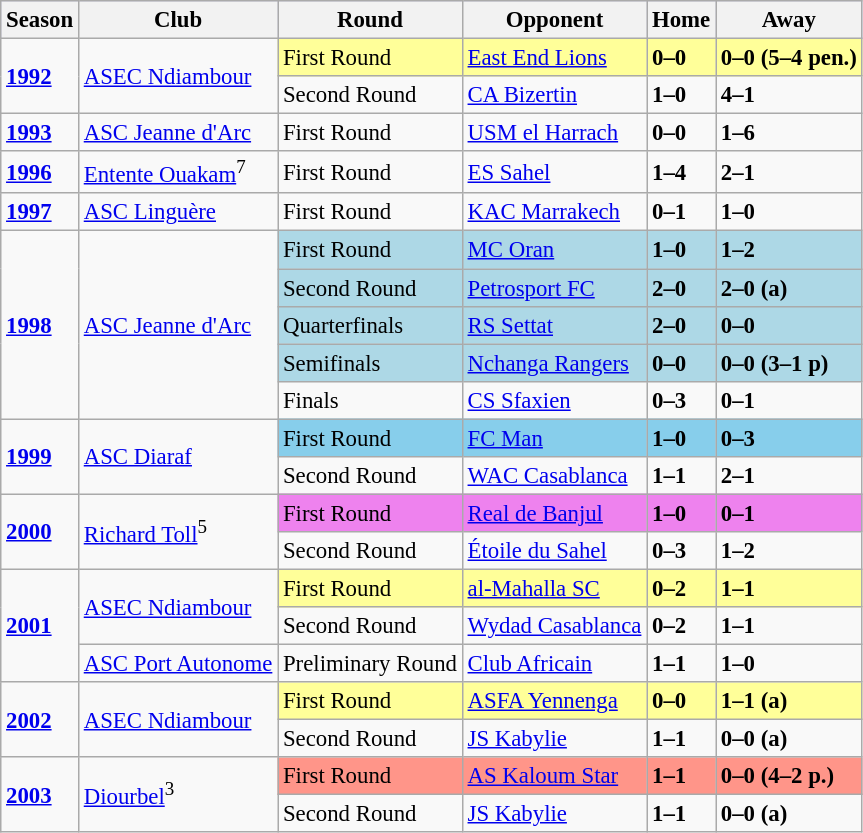<table class="wikitable" style="text-align: left; font-size:95%">
<tr bgcolor="#ccccff">
<th>Season</th>
<th>Club</th>
<th>Round</th>
<th>Opponent</th>
<th>Home</th>
<th>Away</th>
</tr>
<tr>
<td rowspan=2><strong><a href='#'>1992</a></strong></td>
<td rowspan=2><a href='#'>ASEC Ndiambour</a></td>
<td style="background-color:#FFFF99">First Round</td>
<td style="background-color:#FFFF99"> <a href='#'>East End Lions</a></td>
<td style="background-color:#FFFF99"><strong>0–0</strong></td>
<td style="background-color:#FFFF99"><strong>0–0 (5–4 pen.)</strong></td>
</tr>
<tr>
<td>Second Round</td>
<td> <a href='#'>CA Bizertin</a></td>
<td><strong>1–0</strong></td>
<td><strong>4–1</strong></td>
</tr>
<tr>
<td><strong><a href='#'>1993</a></strong></td>
<td><a href='#'>ASC Jeanne d'Arc</a></td>
<td>First Round</td>
<td> <a href='#'>USM el Harrach</a></td>
<td><strong>0–0</strong></td>
<td><strong>1–6</strong></td>
</tr>
<tr>
<td><strong><a href='#'>1996</a></strong></td>
<td><a href='#'>Entente Ouakam</a><sup>7</sup></td>
<td>First Round</td>
<td> <a href='#'>ES Sahel</a></td>
<td><strong>1–4</strong></td>
<td><strong>2–1</strong></td>
</tr>
<tr>
<td><strong><a href='#'>1997</a></strong></td>
<td><a href='#'>ASC Linguère</a></td>
<td>First Round</td>
<td> <a href='#'>KAC Marrakech</a></td>
<td><strong>0–1</strong></td>
<td><strong>1–0</strong></td>
</tr>
<tr>
<td rowspan=5><strong><a href='#'>1998</a></strong></td>
<td rowspan=5><a href='#'>ASC Jeanne d'Arc</a></td>
<td style="background-color:lightblue">First Round</td>
<td style="background-color:lightblue"> <a href='#'>MC Oran</a></td>
<td style="background-color:lightblue"><strong>1–0</strong></td>
<td style="background-color:lightblue"><strong>1–2</strong></td>
</tr>
<tr>
<td style="background-color:lightblue">Second Round</td>
<td style="background-color:lightblue"> <a href='#'>Petrosport FC</a></td>
<td style="background-color:lightblue"><strong>2–0</strong></td>
<td style="background-color:lightblue"><strong>2–0 (a)</strong></td>
</tr>
<tr>
<td style="background-color:lightblue">Quarterfinals</td>
<td style="background-color:lightblue"> <a href='#'>RS Settat</a></td>
<td style="background-color:lightblue"><strong>2–0</strong></td>
<td style="background-color:lightblue"><strong>0–0</strong></td>
</tr>
<tr>
<td style="background-color:lightblue">Semifinals</td>
<td style="background-color:lightblue"> <a href='#'>Nchanga Rangers</a></td>
<td style="background-color:lightblue"><strong>0–0</strong></td>
<td style="background-color:lightblue"><strong>0–0 (3–1 p)</strong></td>
</tr>
<tr>
<td>Finals</td>
<td> <a href='#'>CS Sfaxien</a></td>
<td><strong>0–3</strong></td>
<td><strong>0–1</strong></td>
</tr>
<tr>
<td rowspan=2><strong><a href='#'>1999</a></strong></td>
<td rowspan=2><a href='#'>ASC Diaraf</a></td>
<td style="background-color:skyblue">First Round</td>
<td style="background-color:skyblue"> <a href='#'>FC Man</a></td>
<td style="background-color:skyblue"><strong>1–0</strong></td>
<td style="background-color:skyblue"><strong>0–3</strong></td>
</tr>
<tr>
<td>Second Round</td>
<td> <a href='#'>WAC Casablanca</a></td>
<td><strong>1–1</strong></td>
<td><strong>2–1</strong></td>
</tr>
<tr>
<td rowspan=2><strong><a href='#'>2000</a></strong></td>
<td rowspan=2><a href='#'>Richard Toll</a><sup>5</sup></td>
<td style="background-color:violet">First Round</td>
<td style="background-color:violet"> <a href='#'>Real de Banjul</a></td>
<td style="background-color:violet"><strong>1–0</strong></td>
<td style="background-color:violet"><strong>0–1</strong></td>
</tr>
<tr>
<td>Second Round</td>
<td> <a href='#'>Étoile du Sahel</a></td>
<td><strong>0–3</strong></td>
<td><strong>1–2</strong></td>
</tr>
<tr>
<td rowspan=3><strong><a href='#'>2001</a></strong></td>
<td rowspan=2><a href='#'>ASEC Ndiambour</a></td>
<td style="background-color:#FFFF99">First Round</td>
<td style="background-color:#FFFF99"><a href='#'>al-Mahalla SC</a></td>
<td style="background-color:#FFFF99"><strong>0–2</strong></td>
<td style="background-color:#FFFF99"><strong>1–1</strong></td>
</tr>
<tr>
<td>Second Round</td>
<td> <a href='#'>Wydad Casablanca</a></td>
<td><strong>0–2</strong></td>
<td><strong>1–1</strong></td>
</tr>
<tr>
<td><a href='#'>ASC Port Autonome</a></td>
<td>Preliminary Round</td>
<td> <a href='#'>Club Africain</a></td>
<td><strong>1–1</strong></td>
<td><strong>1–0</strong></td>
</tr>
<tr>
<td rowspan=2><strong><a href='#'>2002</a></strong></td>
<td rowspan=2><a href='#'>ASEC Ndiambour</a></td>
<td style="background-color:#FFFF99">First Round</td>
<td style="background-color:#FFFF99"> <a href='#'>ASFA Yennenga</a></td>
<td style="background-color:#FFFF99"><strong>0–0</strong></td>
<td style="background-color:#FFFF99"><strong>1–1 (a)</strong></td>
</tr>
<tr>
<td>Second Round</td>
<td> <a href='#'>JS Kabylie</a></td>
<td><strong>1–1</strong></td>
<td><strong>0–0 (a)</strong></td>
</tr>
<tr>
<td rowspan=2><strong><a href='#'>2003</a></strong></td>
<td rowspan=2><a href='#'>Diourbel</a><sup>3</sup></td>
<td style="background-color:#FF9589">First  Round</td>
<td style="background-color:#FF9589"> <a href='#'>AS Kaloum Star</a></td>
<td style="background-color:#FF9589"><strong>1–1</strong></td>
<td style="background-color:#FF9589"><strong>0–0  (4–2 p.)</strong></td>
</tr>
<tr>
<td>Second Round</td>
<td> <a href='#'>JS Kabylie</a></td>
<td><strong>1–1</strong></td>
<td><strong>0–0 (a)</strong></td>
</tr>
</table>
